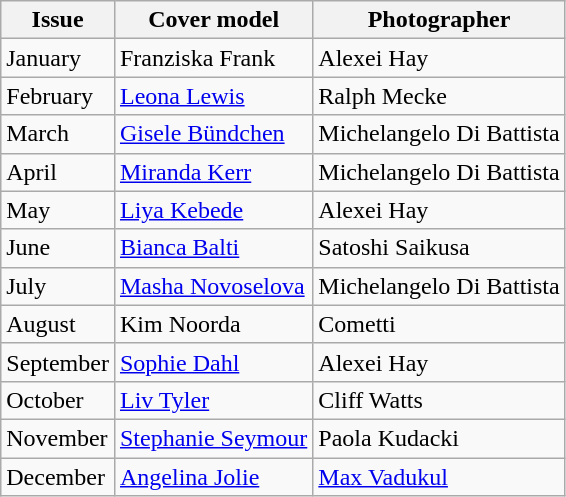<table class="sortable wikitable">
<tr>
<th>Issue</th>
<th>Cover model</th>
<th>Photographer</th>
</tr>
<tr>
<td>January</td>
<td>Franziska Frank</td>
<td>Alexei Hay</td>
</tr>
<tr>
<td>February</td>
<td><a href='#'>Leona Lewis</a></td>
<td>Ralph Mecke</td>
</tr>
<tr>
<td>March</td>
<td><a href='#'>Gisele Bündchen</a></td>
<td>Michelangelo Di Battista</td>
</tr>
<tr>
<td>April</td>
<td><a href='#'>Miranda Kerr</a></td>
<td>Michelangelo Di Battista</td>
</tr>
<tr>
<td>May</td>
<td><a href='#'>Liya Kebede</a></td>
<td>Alexei Hay</td>
</tr>
<tr>
<td>June</td>
<td><a href='#'>Bianca Balti</a></td>
<td>Satoshi Saikusa</td>
</tr>
<tr>
<td>July</td>
<td><a href='#'>Masha Novoselova</a></td>
<td>Michelangelo Di Battista</td>
</tr>
<tr>
<td>August</td>
<td>Kim Noorda</td>
<td>Cometti</td>
</tr>
<tr>
<td>September</td>
<td><a href='#'>Sophie Dahl</a></td>
<td>Alexei Hay</td>
</tr>
<tr>
<td>October</td>
<td><a href='#'>Liv Tyler</a></td>
<td>Cliff Watts</td>
</tr>
<tr>
<td>November</td>
<td><a href='#'>Stephanie Seymour</a></td>
<td>Paola Kudacki</td>
</tr>
<tr>
<td>December</td>
<td><a href='#'>Angelina Jolie</a></td>
<td><a href='#'>Max Vadukul</a></td>
</tr>
</table>
